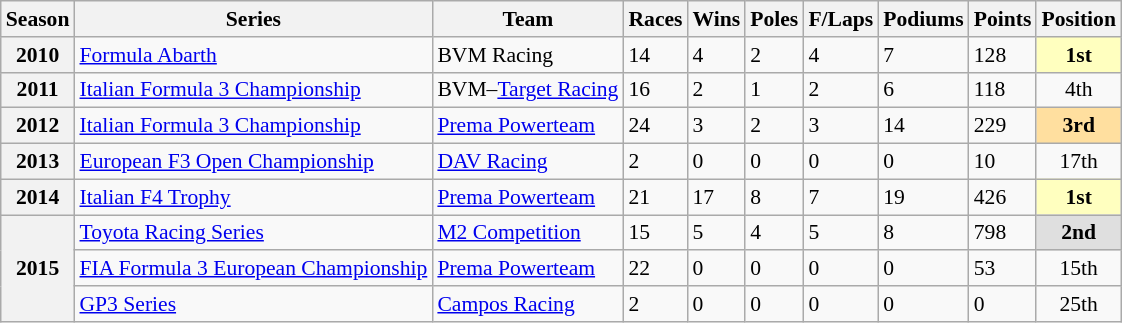<table class="wikitable" style="font-size: 90%;">
<tr>
<th>Season</th>
<th>Series</th>
<th>Team</th>
<th>Races</th>
<th>Wins</th>
<th>Poles</th>
<th>F/Laps</th>
<th>Podiums</th>
<th>Points</th>
<th>Position</th>
</tr>
<tr>
<th>2010</th>
<td><a href='#'>Formula Abarth</a></td>
<td>BVM Racing</td>
<td>14</td>
<td>4</td>
<td>2</td>
<td>4</td>
<td>7</td>
<td>128</td>
<td align="center" style="background:#FFFFBF;"><strong>1st</strong></td>
</tr>
<tr>
<th>2011</th>
<td nowrap><a href='#'>Italian Formula 3 Championship</a></td>
<td nowrap>BVM–<a href='#'>Target Racing</a></td>
<td>16</td>
<td>2</td>
<td>1</td>
<td>2</td>
<td>6</td>
<td>118</td>
<td align="center">4th</td>
</tr>
<tr>
<th>2012</th>
<td><a href='#'>Italian Formula 3 Championship</a></td>
<td><a href='#'>Prema Powerteam</a></td>
<td>24</td>
<td>3</td>
<td>2</td>
<td>3</td>
<td>14</td>
<td>229</td>
<td align="center" style="background:#FFDF9F;"><strong>3rd</strong></td>
</tr>
<tr>
<th>2013</th>
<td><a href='#'>European F3 Open Championship</a></td>
<td><a href='#'>DAV Racing</a></td>
<td>2</td>
<td>0</td>
<td>0</td>
<td>0</td>
<td>0</td>
<td>10</td>
<td align="center">17th</td>
</tr>
<tr>
<th>2014</th>
<td><a href='#'>Italian F4 Trophy</a></td>
<td><a href='#'>Prema Powerteam</a></td>
<td>21</td>
<td>17</td>
<td>8</td>
<td>7</td>
<td>19</td>
<td>426</td>
<td align="center" style="background:#FFFFBF;"><strong>1st</strong></td>
</tr>
<tr>
<th rowspan=3>2015</th>
<td nowrap><a href='#'>Toyota Racing Series</a></td>
<td nowrap><a href='#'>M2 Competition</a></td>
<td>15</td>
<td>5</td>
<td>4</td>
<td>5</td>
<td>8</td>
<td>798</td>
<td align="center" style="background:#DFDFDF;"><strong>2nd</strong></td>
</tr>
<tr>
<td><a href='#'>FIA Formula 3 European Championship</a></td>
<td><a href='#'>Prema Powerteam</a></td>
<td>22</td>
<td>0</td>
<td>0</td>
<td>0</td>
<td>0</td>
<td>53</td>
<td align="center">15th</td>
</tr>
<tr>
<td><a href='#'>GP3 Series</a></td>
<td><a href='#'>Campos Racing</a></td>
<td>2</td>
<td>0</td>
<td>0</td>
<td>0</td>
<td>0</td>
<td>0</td>
<td align="center">25th</td>
</tr>
</table>
